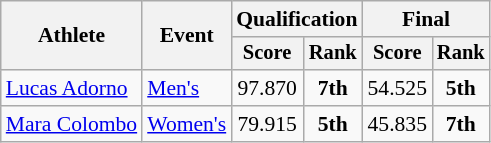<table class="wikitable" style="font-size:90%">
<tr>
<th rowspan=2>Athlete</th>
<th rowspan=2>Event</th>
<th colspan="2">Qualification</th>
<th colspan="2">Final</th>
</tr>
<tr style="font-size:95%">
<th>Score</th>
<th>Rank</th>
<th>Score</th>
<th>Rank</th>
</tr>
<tr align=center>
<td align=left><a href='#'>Lucas Adorno</a></td>
<td align=left><a href='#'>Men's</a></td>
<td>97.870</td>
<td><strong>7th</strong></td>
<td>54.525</td>
<td><strong>5th</strong></td>
</tr>
<tr align=center>
<td align=left><a href='#'>Mara Colombo</a></td>
<td align=left><a href='#'>Women's</a></td>
<td>79.915</td>
<td><strong>5th</strong></td>
<td>45.835</td>
<td><strong>7th</strong></td>
</tr>
</table>
